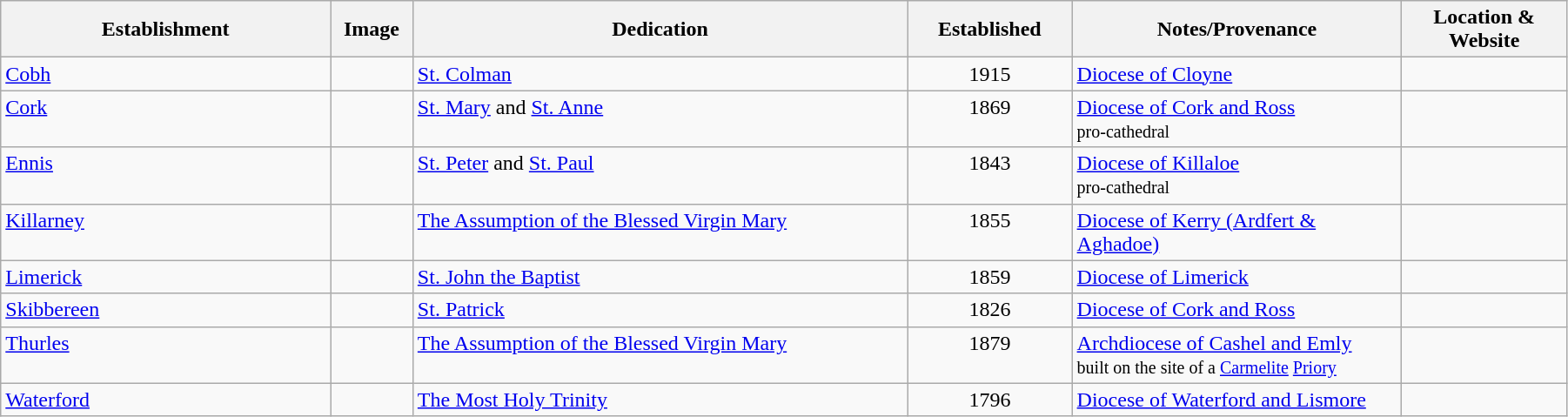<table width=95% class="wikitable">
<tr>
<th width=20%>Establishment</th>
<th width=5%>Image</th>
<th width=30%>Dedication</th>
<th width=10%>Established</th>
<th width=20%>Notes/Provenance</th>
<th width=10%>Location & Website</th>
</tr>
<tr valign=top>
<td><a href='#'>Cobh</a></td>
<td></td>
<td><a href='#'>St. Colman</a></td>
<td align=center>1915</td>
<td><a href='#'>Diocese of Cloyne</a></td>
<td><small></small></td>
</tr>
<tr valign=top>
<td><a href='#'>Cork</a></td>
<td></td>
<td><a href='#'>St. Mary</a> and <a href='#'>St. Anne</a></td>
<td align=center>1869</td>
<td><a href='#'>Diocese of Cork and Ross</a><br><small> pro-cathedral </small></td>
<td><small></small></td>
</tr>
<tr valign=top>
<td><a href='#'>Ennis</a></td>
<td></td>
<td><a href='#'>St. Peter</a> and <a href='#'>St. Paul</a></td>
<td align=center>1843</td>
<td><a href='#'>Diocese of Killaloe</a><br><small> pro-cathedral </small></td>
<td><small></small></td>
</tr>
<tr valign=top>
<td><a href='#'>Killarney</a></td>
<td></td>
<td><a href='#'>The Assumption of the Blessed Virgin Mary</a></td>
<td align=center>1855</td>
<td><a href='#'>Diocese of Kerry (Ardfert & Aghadoe)</a></td>
<td><small></small></td>
</tr>
<tr valign=top>
<td><a href='#'>Limerick</a></td>
<td></td>
<td><a href='#'>St. John the Baptist</a></td>
<td align=center>1859</td>
<td><a href='#'>Diocese of Limerick</a></td>
<td><small></small></td>
</tr>
<tr valign=top>
<td><a href='#'>Skibbereen</a></td>
<td></td>
<td><a href='#'>St. Patrick</a></td>
<td align=center>1826</td>
<td><a href='#'>Diocese of Cork and Ross</a></td>
<td><small></small></td>
</tr>
<tr valign=top>
<td><a href='#'>Thurles</a></td>
<td></td>
<td><a href='#'>The Assumption of the Blessed Virgin Mary</a></td>
<td align=center>1879</td>
<td><a href='#'>Archdiocese of Cashel and Emly</a><br><small> built on the site of a <a href='#'>Carmelite</a> <a href='#'>Priory</a></small></td>
<td><small></small></td>
</tr>
<tr valign=top>
<td><a href='#'>Waterford</a></td>
<td></td>
<td><a href='#'>The Most Holy Trinity</a></td>
<td align=center>1796</td>
<td><a href='#'>Diocese of Waterford and Lismore</a></td>
<td><small></small></td>
</tr>
</table>
